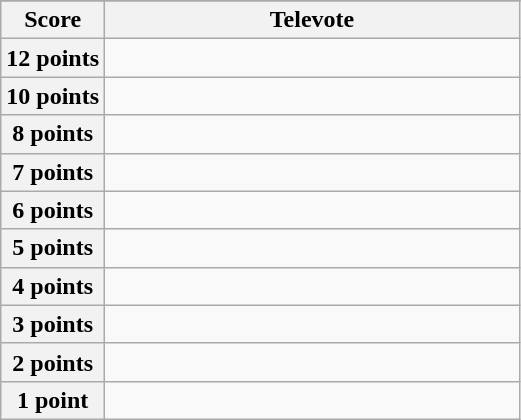<table class="wikitable">
<tr>
</tr>
<tr>
<th scope="col" width="20%">Score</th>
<th scope="col" width="80%">Televote</th>
</tr>
<tr>
<th scope="row">12 points</th>
<td></td>
</tr>
<tr>
<th scope="row">10 points</th>
<td></td>
</tr>
<tr>
<th scope="row">8 points</th>
<td></td>
</tr>
<tr>
<th scope="row">7 points</th>
<td></td>
</tr>
<tr>
<th scope="row">6 points</th>
<td></td>
</tr>
<tr>
<th scope="row">5 points</th>
<td></td>
</tr>
<tr>
<th scope="row">4 points</th>
<td></td>
</tr>
<tr>
<th scope="row">3 points</th>
<td></td>
</tr>
<tr>
<th scope="row">2 points</th>
<td></td>
</tr>
<tr>
<th scope="row">1 point</th>
<td></td>
</tr>
</table>
